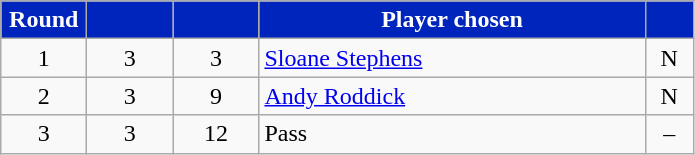<table class="wikitable" style="text-align:left">
<tr>
<th style="background:#0025BD; color:white" width="50px">Round</th>
<th style="background:#0025BD; color:white" width="50px"></th>
<th style="background:#0025BD; color:white" width="50px"></th>
<th style="background:#0025BD; color:white" width="250px">Player chosen</th>
<th style="background:#0025BD; color:white" width="25px"></th>
</tr>
<tr>
<td style="text-align:center">1</td>
<td style="text-align:center">3</td>
<td style="text-align:center">3</td>
<td> <a href='#'>Sloane Stephens</a></td>
<td style="text-align:center">N</td>
</tr>
<tr>
<td style="text-align:center">2</td>
<td style="text-align:center">3</td>
<td style="text-align:center">9</td>
<td> <a href='#'>Andy Roddick</a></td>
<td style="text-align:center">N</td>
</tr>
<tr>
<td style="text-align:center">3</td>
<td style="text-align:center">3</td>
<td style="text-align:center">12</td>
<td>Pass</td>
<td style="text-align:center">–</td>
</tr>
</table>
